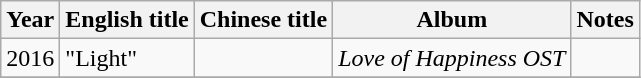<table class="wikitable sortable">
<tr>
<th>Year</th>
<th>English title</th>
<th>Chinese title</th>
<th class="unsortable">Album</th>
<th>Notes</th>
</tr>
<tr>
<td>2016</td>
<td>"Light"</td>
<td></td>
<td><em>Love of Happiness OST</em></td>
<td></td>
</tr>
<tr>
</tr>
</table>
